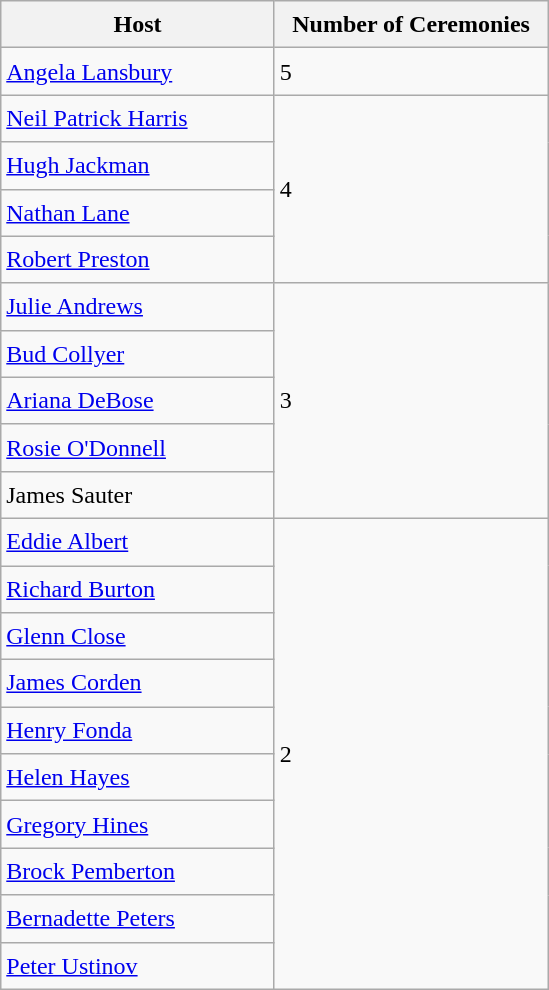<table class="wikitable" style="font-size:1.00em; line-height:1.5em;">
<tr>
<th width="175">Host</th>
<th width="175">Number of Ceremonies</th>
</tr>
<tr>
<td><a href='#'>Angela Lansbury</a></td>
<td>5</td>
</tr>
<tr>
<td><a href='#'>Neil Patrick Harris</a></td>
<td rowspan="4">4</td>
</tr>
<tr>
<td><a href='#'>Hugh Jackman</a></td>
</tr>
<tr>
<td><a href='#'>Nathan Lane</a></td>
</tr>
<tr>
<td><a href='#'>Robert Preston</a></td>
</tr>
<tr>
<td><a href='#'>Julie Andrews</a></td>
<td rowspan="5">3</td>
</tr>
<tr>
<td><a href='#'>Bud Collyer</a></td>
</tr>
<tr>
<td><a href='#'>Ariana DeBose</a></td>
</tr>
<tr>
<td><a href='#'>Rosie O'Donnell</a></td>
</tr>
<tr>
<td>James Sauter</td>
</tr>
<tr>
<td><a href='#'>Eddie Albert</a></td>
<td rowspan="10">2</td>
</tr>
<tr>
<td><a href='#'>Richard Burton</a></td>
</tr>
<tr>
<td><a href='#'>Glenn Close</a></td>
</tr>
<tr>
<td><a href='#'>James Corden</a></td>
</tr>
<tr>
<td><a href='#'>Henry Fonda</a></td>
</tr>
<tr>
<td><a href='#'>Helen Hayes</a></td>
</tr>
<tr>
<td><a href='#'>Gregory Hines</a></td>
</tr>
<tr>
<td><a href='#'>Brock Pemberton</a></td>
</tr>
<tr>
<td><a href='#'>Bernadette Peters</a></td>
</tr>
<tr>
<td><a href='#'>Peter Ustinov</a></td>
</tr>
</table>
